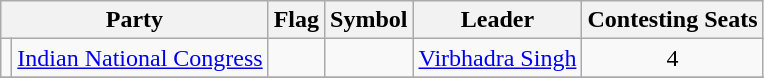<table class="wikitable" style="text-align:center">
<tr>
<th colspan="2">Party</th>
<th>Flag</th>
<th>Symbol</th>
<th>Leader</th>
<th>Contesting Seats</th>
</tr>
<tr>
<td></td>
<td><a href='#'>Indian National Congress</a></td>
<td></td>
<td></td>
<td><a href='#'>Virbhadra Singh</a></td>
<td>4</td>
</tr>
<tr>
</tr>
</table>
